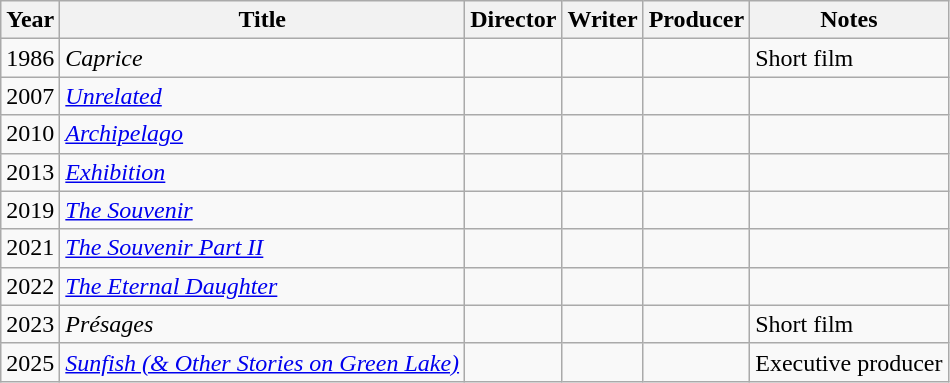<table class="wikitable">
<tr>
<th>Year</th>
<th>Title</th>
<th>Director</th>
<th>Writer</th>
<th>Producer</th>
<th>Notes</th>
</tr>
<tr>
<td>1986</td>
<td><em>Caprice</em></td>
<td></td>
<td></td>
<td></td>
<td>Short film</td>
</tr>
<tr>
<td>2007</td>
<td><em><a href='#'>Unrelated</a></em></td>
<td></td>
<td></td>
<td></td>
<td></td>
</tr>
<tr>
<td>2010</td>
<td><em><a href='#'>Archipelago</a></em></td>
<td></td>
<td></td>
<td></td>
<td></td>
</tr>
<tr>
<td>2013</td>
<td><em><a href='#'>Exhibition</a></em></td>
<td></td>
<td></td>
<td></td>
<td></td>
</tr>
<tr>
<td>2019</td>
<td><em><a href='#'>The Souvenir</a></em></td>
<td></td>
<td></td>
<td></td>
<td></td>
</tr>
<tr>
<td>2021</td>
<td><em><a href='#'>The Souvenir Part II</a></em></td>
<td></td>
<td></td>
<td></td>
<td></td>
</tr>
<tr>
<td>2022</td>
<td><em><a href='#'>The Eternal Daughter</a></em></td>
<td></td>
<td></td>
<td></td>
<td></td>
</tr>
<tr>
<td>2023</td>
<td><em>Présages</em></td>
<td></td>
<td></td>
<td></td>
<td>Short film</td>
</tr>
<tr>
<td>2025</td>
<td><em><a href='#'>Sunfish (& Other Stories on Green Lake)</a></em></td>
<td></td>
<td></td>
<td></td>
<td>Executive producer</td>
</tr>
</table>
